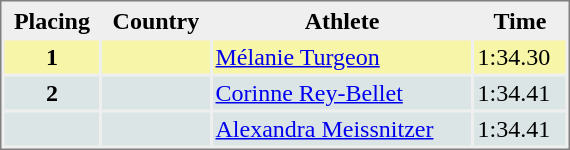<table style="border-style:solid;border-width:1px;border-color:#808080;background-color:#EFEFEF" cellspacing="2" cellpadding="2" width="380px">
<tr bgcolor="#EFEFEF">
<th>Placing</th>
<th>Country</th>
<th>Athlete</th>
<th>Time</th>
</tr>
<tr align="center" valign="top" bgcolor="#F7F6A8">
<th>1</th>
<td></td>
<td align="left"><a href='#'>Mélanie Turgeon</a></td>
<td align="left">1:34.30</td>
</tr>
<tr align="center" valign="top" bgcolor="#DCE5E5">
<th>2</th>
<td></td>
<td align="left"><a href='#'>Corinne Rey-Bellet</a></td>
<td align="left">1:34.41</td>
</tr>
<tr align="center" valign="top" bgcolor="#DCE5E5">
<th></th>
<td></td>
<td align="left"><a href='#'>Alexandra Meissnitzer</a></td>
<td align="left">1:34.41</td>
</tr>
</table>
